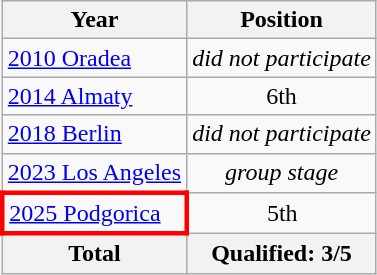<table class="wikitable" style="text-align: center;">
<tr>
<th>Year</th>
<th>Position</th>
</tr>
<tr>
<td align=left> <a href='#'>2010 Oradea</a></td>
<td><em>did not participate</em></td>
</tr>
<tr>
<td align=left> <a href='#'>2014 Almaty</a></td>
<td>6th</td>
</tr>
<tr>
<td align=left> <a href='#'>2018 Berlin</a></td>
<td><em>did not participate</em></td>
</tr>
<tr>
<td align=left> <a href='#'>2023 Los Angeles</a></td>
<td><em>group stage</em></td>
</tr>
<tr>
<td align=left style="border: 3px solid red"> <a href='#'>2025 Podgorica</a></td>
<td>5th</td>
</tr>
<tr>
<th>Total</th>
<th>Qualified: 3/5</th>
</tr>
</table>
